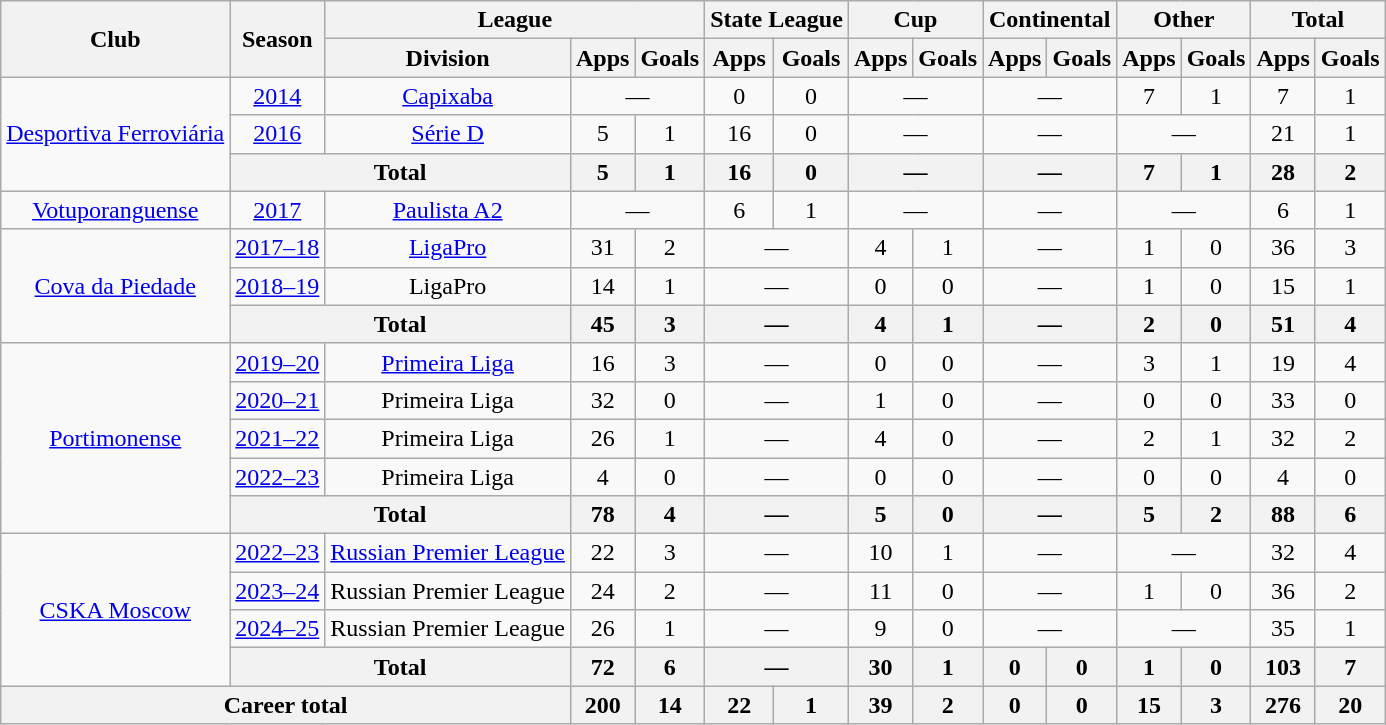<table class="wikitable" style="text-align: center;">
<tr>
<th rowspan="2">Club</th>
<th rowspan="2">Season</th>
<th colspan="3">League</th>
<th colspan="2">State League</th>
<th colspan="2">Cup</th>
<th colspan="2">Continental</th>
<th colspan="2">Other</th>
<th colspan="2">Total</th>
</tr>
<tr>
<th>Division</th>
<th>Apps</th>
<th>Goals</th>
<th>Apps</th>
<th>Goals</th>
<th>Apps</th>
<th>Goals</th>
<th>Apps</th>
<th>Goals</th>
<th>Apps</th>
<th>Goals</th>
<th>Apps</th>
<th>Goals</th>
</tr>
<tr>
<td rowspan="3" valign="center"><a href='#'>Desportiva Ferroviária</a></td>
<td><a href='#'>2014</a></td>
<td><a href='#'>Capixaba</a></td>
<td colspan="2">—</td>
<td>0</td>
<td>0</td>
<td colspan="2">—</td>
<td colspan="2">—</td>
<td>7</td>
<td>1</td>
<td>7</td>
<td>1</td>
</tr>
<tr>
<td><a href='#'>2016</a></td>
<td><a href='#'>Série D</a></td>
<td>5</td>
<td>1</td>
<td>16</td>
<td>0</td>
<td colspan="2">—</td>
<td colspan="2">—</td>
<td colspan="2">—</td>
<td>21</td>
<td>1</td>
</tr>
<tr>
<th colspan="2">Total</th>
<th>5</th>
<th>1</th>
<th>16</th>
<th>0</th>
<th colspan="2">—</th>
<th colspan="2">—</th>
<th>7</th>
<th>1</th>
<th>28</th>
<th>2</th>
</tr>
<tr>
<td valign="center"><a href='#'>Votuporanguense</a></td>
<td><a href='#'>2017</a></td>
<td><a href='#'>Paulista A2</a></td>
<td colspan="2">—</td>
<td>6</td>
<td>1</td>
<td colspan="2">—</td>
<td colspan="2">—</td>
<td colspan="2">—</td>
<td>6</td>
<td>1</td>
</tr>
<tr>
<td rowspan="3" valign="center"><a href='#'>Cova da Piedade</a></td>
<td><a href='#'>2017–18</a></td>
<td><a href='#'>LigaPro</a></td>
<td>31</td>
<td>2</td>
<td colspan="2">—</td>
<td>4</td>
<td>1</td>
<td colspan="2">—</td>
<td>1</td>
<td>0</td>
<td>36</td>
<td>3</td>
</tr>
<tr>
<td><a href='#'>2018–19</a></td>
<td>LigaPro</td>
<td>14</td>
<td>1</td>
<td colspan="2">—</td>
<td>0</td>
<td>0</td>
<td colspan="2">—</td>
<td>1</td>
<td>0</td>
<td>15</td>
<td>1</td>
</tr>
<tr>
<th colspan="2">Total</th>
<th>45</th>
<th>3</th>
<th colspan="2">—</th>
<th>4</th>
<th>1</th>
<th colspan="2">—</th>
<th>2</th>
<th>0</th>
<th>51</th>
<th>4</th>
</tr>
<tr>
<td rowspan="5" valign="center"><a href='#'>Portimonense</a></td>
<td><a href='#'>2019–20</a></td>
<td><a href='#'>Primeira Liga</a></td>
<td>16</td>
<td>3</td>
<td colspan="2">—</td>
<td>0</td>
<td>0</td>
<td colspan="2">—</td>
<td>3</td>
<td>1</td>
<td>19</td>
<td>4</td>
</tr>
<tr>
<td><a href='#'>2020–21</a></td>
<td>Primeira Liga</td>
<td>32</td>
<td>0</td>
<td colspan="2">—</td>
<td>1</td>
<td>0</td>
<td colspan="2">—</td>
<td>0</td>
<td>0</td>
<td>33</td>
<td>0</td>
</tr>
<tr>
<td><a href='#'>2021–22</a></td>
<td>Primeira Liga</td>
<td>26</td>
<td>1</td>
<td colspan="2">—</td>
<td>4</td>
<td>0</td>
<td colspan="2">—</td>
<td>2</td>
<td>1</td>
<td>32</td>
<td>2</td>
</tr>
<tr>
<td><a href='#'>2022–23</a></td>
<td>Primeira Liga</td>
<td>4</td>
<td>0</td>
<td colspan="2">—</td>
<td>0</td>
<td>0</td>
<td colspan="2">—</td>
<td>0</td>
<td>0</td>
<td>4</td>
<td>0</td>
</tr>
<tr>
<th colspan="2">Total</th>
<th>78</th>
<th>4</th>
<th colspan="2">—</th>
<th>5</th>
<th>0</th>
<th colspan="2">—</th>
<th>5</th>
<th>2</th>
<th>88</th>
<th>6</th>
</tr>
<tr>
<td rowspan="4"><a href='#'>CSKA Moscow</a></td>
<td><a href='#'>2022–23</a></td>
<td><a href='#'>Russian Premier League</a></td>
<td>22</td>
<td>3</td>
<td colspan="2">—</td>
<td>10</td>
<td>1</td>
<td colspan="2">—</td>
<td colspan="2">—</td>
<td>32</td>
<td>4</td>
</tr>
<tr>
<td><a href='#'>2023–24</a></td>
<td>Russian Premier League</td>
<td>24</td>
<td>2</td>
<td colspan="2">—</td>
<td>11</td>
<td>0</td>
<td colspan="2">—</td>
<td>1</td>
<td>0</td>
<td>36</td>
<td>2</td>
</tr>
<tr>
<td><a href='#'>2024–25</a></td>
<td>Russian Premier League</td>
<td>26</td>
<td>1</td>
<td colspan="2">—</td>
<td>9</td>
<td>0</td>
<td colspan="2">—</td>
<td colspan="2">—</td>
<td>35</td>
<td>1</td>
</tr>
<tr>
<th colspan="2">Total</th>
<th>72</th>
<th>6</th>
<th colspan="2">—</th>
<th>30</th>
<th>1</th>
<th>0</th>
<th>0</th>
<th>1</th>
<th>0</th>
<th>103</th>
<th>7</th>
</tr>
<tr>
<th colspan="3">Career total</th>
<th>200</th>
<th>14</th>
<th>22</th>
<th>1</th>
<th>39</th>
<th>2</th>
<th>0</th>
<th>0</th>
<th>15</th>
<th>3</th>
<th>276</th>
<th>20</th>
</tr>
</table>
